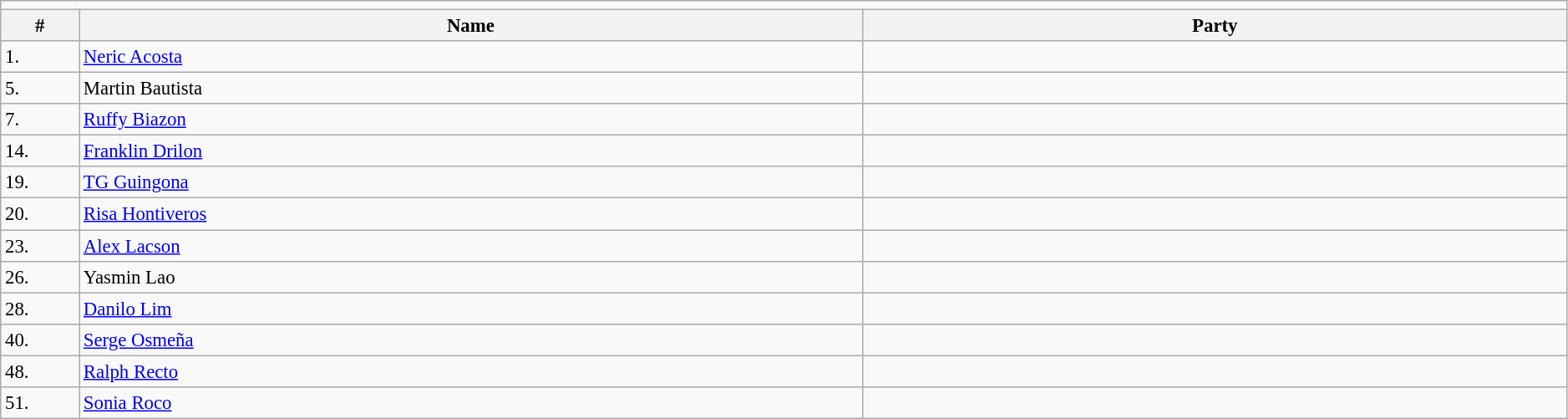<table class=wikitable width=99% style="font-size:95%">
<tr>
<td colspan=4 bgcolor=></td>
</tr>
<tr>
<th width=5%>#</th>
<th width=50%>Name</th>
<th colspan=2>Party</th>
</tr>
<tr>
<td>1.</td>
<td><a href='#'>Neric Acosta</a></td>
<td></td>
</tr>
<tr>
<td>5.</td>
<td>Martin Bautista</td>
<td></td>
</tr>
<tr>
<td>7.</td>
<td><a href='#'>Ruffy Biazon</a></td>
<td></td>
</tr>
<tr>
<td>14.</td>
<td><a href='#'>Franklin Drilon</a></td>
<td></td>
</tr>
<tr>
<td>19.</td>
<td><a href='#'>TG Guingona</a></td>
<td></td>
</tr>
<tr>
<td>20.</td>
<td><a href='#'>Risa Hontiveros</a></td>
<td></td>
</tr>
<tr>
<td>23.</td>
<td><a href='#'>Alex Lacson</a></td>
<td></td>
</tr>
<tr>
<td>26.</td>
<td>Yasmin Lao</td>
<td></td>
</tr>
<tr>
<td>28.</td>
<td><a href='#'>Danilo Lim</a></td>
<td></td>
</tr>
<tr>
<td>40.</td>
<td><a href='#'>Serge Osmeña</a></td>
<td></td>
</tr>
<tr>
<td>48.</td>
<td><a href='#'>Ralph Recto</a></td>
<td></td>
</tr>
<tr>
<td>51.</td>
<td><a href='#'>Sonia Roco</a></td>
<td></td>
</tr>
</table>
